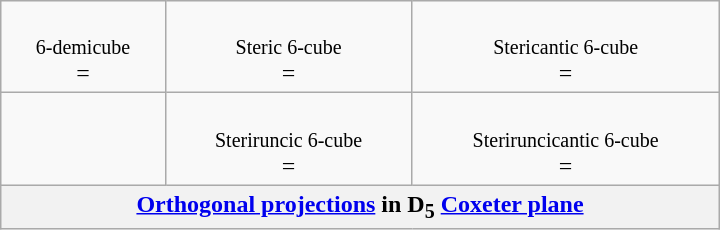<table class=wikitable align=right width=480 style="margin-left:1em;">
<tr align=center valign=top>
<td><br><small>6-demicube</small><br> = </td>
<td><br><small>Steric 6-cube</small><br> = </td>
<td><br><small>Stericantic 6-cube</small><br> = </td>
</tr>
<tr align=center valign=top>
<td></td>
<td><br><small>Steriruncic 6-cube</small><br> = </td>
<td><br><small>Steriruncicantic 6-cube</small><br> = </td>
</tr>
<tr>
<th colspan=3><a href='#'>Orthogonal projections</a> in D<sub>5</sub> <a href='#'>Coxeter plane</a></th>
</tr>
</table>
